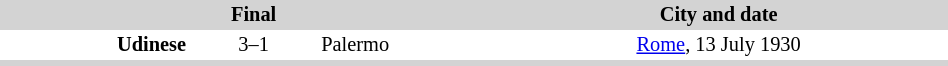<table align=center style="font-size: 85%; border-collapse:collapse" border=0 cellspacing=0 cellpadding=2 width=50%>
<tr bgcolor="D3D3D3">
<th align=right></th>
<th>Final</th>
<th align=left></th>
<th>City and date</th>
<th></th>
</tr>
<tr bgcolor=#FFFFFF>
<td align=right><strong>Udinese</strong></td>
<td align=center>3–1</td>
<td>Palermo</td>
<td align=center><a href='#'>Rome</a>, 13 July 1930</td>
<td></td>
</tr>
<tr bgcolor="D3D3D3">
<td></td>
<td></td>
<td></td>
<td></td>
<td></td>
</tr>
</table>
